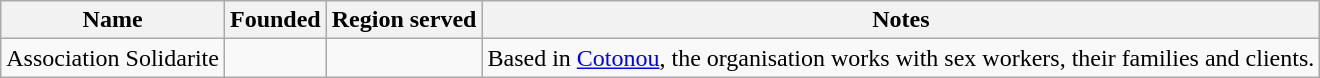<table class="wikitable sortable">
<tr>
<th>Name</th>
<th>Founded</th>
<th>Region served</th>
<th>Notes</th>
</tr>
<tr>
<td>Association Solidarite</td>
<td></td>
<td></td>
<td>Based in <a href='#'>Cotonou</a>, the organisation works with sex workers, their families and clients.</td>
</tr>
</table>
